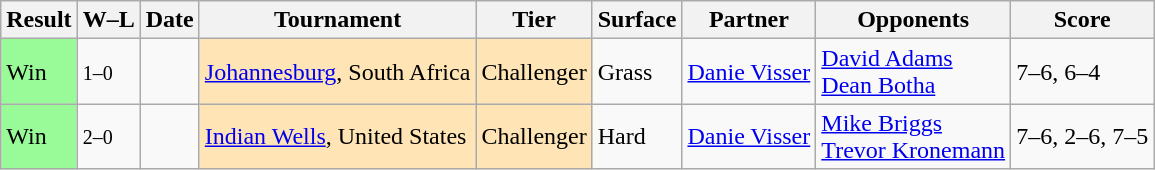<table class="sortable wikitable">
<tr>
<th>Result</th>
<th class="unsortable">W–L</th>
<th>Date</th>
<th>Tournament</th>
<th>Tier</th>
<th>Surface</th>
<th>Partner</th>
<th>Opponents</th>
<th class="unsortable">Score</th>
</tr>
<tr>
<td style="background:#98fb98;">Win</td>
<td><small>1–0</small></td>
<td></td>
<td style="background:moccasin;"><a href='#'>Johannesburg</a>, South Africa</td>
<td style="background:moccasin;">Challenger</td>
<td>Grass</td>
<td> <a href='#'>Danie Visser</a></td>
<td> <a href='#'>David Adams</a> <br>  <a href='#'>Dean Botha</a></td>
<td>7–6, 6–4</td>
</tr>
<tr>
<td style="background:#98fb98;">Win</td>
<td><small>2–0</small></td>
<td></td>
<td style="background:moccasin;"><a href='#'>Indian Wells</a>, United States</td>
<td style="background:moccasin;">Challenger</td>
<td>Hard</td>
<td> <a href='#'>Danie Visser</a></td>
<td> <a href='#'>Mike Briggs</a> <br>  <a href='#'>Trevor Kronemann</a></td>
<td>7–6, 2–6, 7–5</td>
</tr>
</table>
